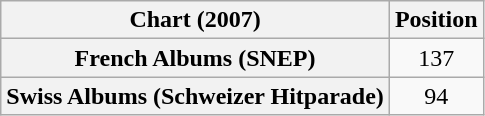<table class="wikitable sortable plainrowheaders" style="text-align:center">
<tr>
<th scope="col">Chart (2007)</th>
<th scope="col">Position</th>
</tr>
<tr>
<th scope="row">French Albums (SNEP)</th>
<td>137</td>
</tr>
<tr>
<th scope="row">Swiss Albums (Schweizer Hitparade)</th>
<td>94</td>
</tr>
</table>
